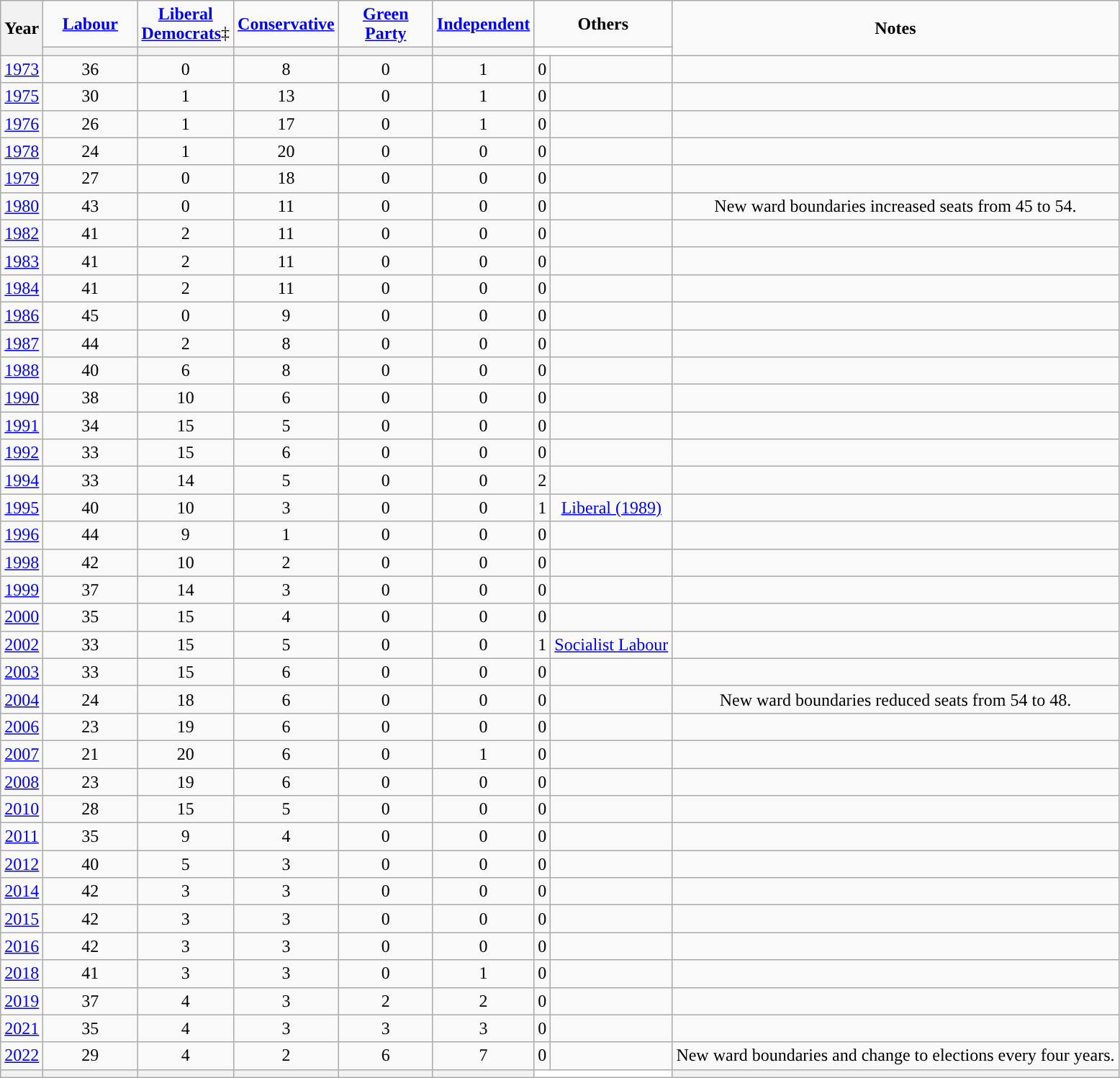<table class=wikitable style=text-align:center>
<tr>
<th rowspan=2><strong>Year</strong></th>
<td width="80"><a href='#'><strong>Labour</strong></a></td>
<td width="80"><a href='#'><strong>Liberal Democrats</strong></a>‡</td>
<td width="80"><a href='#'><strong>Conservative</strong></a></td>
<td width="80"><a href='#'><strong>Green Party</strong></a></td>
<td width="80"><a href='#'><strong>Independent</strong></a></td>
<td colspan=2><strong>Others</strong></td>
<td rowspan=2><strong>Notes</strong></td>
</tr>
<tr>
<th style="background-color: "></th>
<th style="background-color: "></th>
<th style="background-color: "></th>
<th style="background-color: "></th>
<th style="background-color: "></th>
<th colspan=2 style="background-color: white; width: 3px;"></th>
</tr>
<tr>
<td><a href='#'>1973</a></td>
<td>36</td>
<td>0</td>
<td>8</td>
<td>0</td>
<td>1</td>
<td>0</td>
<td></td>
<td></td>
</tr>
<tr>
<td><a href='#'>1975</a></td>
<td>30</td>
<td>1</td>
<td>13</td>
<td>0</td>
<td>1</td>
<td>0</td>
<td></td>
<td></td>
</tr>
<tr>
<td><a href='#'>1976</a></td>
<td>26</td>
<td>1</td>
<td>17</td>
<td>0</td>
<td>1</td>
<td>0</td>
<td></td>
<td></td>
</tr>
<tr>
<td><a href='#'>1978</a></td>
<td>24</td>
<td>1</td>
<td>20</td>
<td>0</td>
<td>0</td>
<td>0</td>
<td></td>
<td></td>
</tr>
<tr>
<td><a href='#'>1979</a></td>
<td>27</td>
<td>0</td>
<td>18</td>
<td>0</td>
<td>0</td>
<td>0</td>
<td></td>
<td></td>
</tr>
<tr>
<td><a href='#'>1980</a></td>
<td>43</td>
<td>0</td>
<td>11</td>
<td>0</td>
<td>0</td>
<td>0</td>
<td></td>
<td>New ward boundaries increased seats from 45 to 54.</td>
</tr>
<tr>
<td><a href='#'>1982</a></td>
<td>41</td>
<td>2</td>
<td>11</td>
<td>0</td>
<td>0</td>
<td>0</td>
<td></td>
<td></td>
</tr>
<tr>
<td><a href='#'>1983</a></td>
<td>41</td>
<td>2</td>
<td>11</td>
<td>0</td>
<td>0</td>
<td>0</td>
<td></td>
<td></td>
</tr>
<tr>
<td><a href='#'>1984</a></td>
<td>41</td>
<td>2</td>
<td>11</td>
<td>0</td>
<td>0</td>
<td>0</td>
<td></td>
<td></td>
</tr>
<tr>
<td><a href='#'>1986</a></td>
<td>45</td>
<td>0</td>
<td>9</td>
<td>0</td>
<td>0</td>
<td>0</td>
<td></td>
<td></td>
</tr>
<tr>
<td><a href='#'>1987</a></td>
<td>44</td>
<td>2</td>
<td>8</td>
<td>0</td>
<td>0</td>
<td>0</td>
<td></td>
<td></td>
</tr>
<tr>
<td><a href='#'>1988</a></td>
<td>40</td>
<td>6</td>
<td>8</td>
<td>0</td>
<td>0</td>
<td>0</td>
<td></td>
<td></td>
</tr>
<tr>
<td><a href='#'>1990</a></td>
<td>38</td>
<td>10</td>
<td>6</td>
<td>0</td>
<td>0</td>
<td>0</td>
<td></td>
<td></td>
</tr>
<tr>
<td><a href='#'>1991</a></td>
<td>34</td>
<td>15</td>
<td>5</td>
<td>0</td>
<td>0</td>
<td>0</td>
<td></td>
<td></td>
</tr>
<tr>
<td><a href='#'>1992</a></td>
<td>33</td>
<td>15</td>
<td>6</td>
<td>0</td>
<td>0</td>
<td>0</td>
<td></td>
<td></td>
</tr>
<tr>
<td><a href='#'>1994</a></td>
<td>33</td>
<td>14</td>
<td>5</td>
<td>0</td>
<td>0</td>
<td>2</td>
<td></td>
<td></td>
</tr>
<tr>
<td><a href='#'>1995</a></td>
<td>40</td>
<td>10</td>
<td>3</td>
<td>0</td>
<td>0</td>
<td>1</td>
<td><a href='#'>Liberal (1989)</a></td>
<td></td>
</tr>
<tr>
<td><a href='#'>1996</a></td>
<td>44</td>
<td>9</td>
<td>1</td>
<td>0</td>
<td>0</td>
<td>0</td>
<td></td>
<td></td>
</tr>
<tr>
<td><a href='#'>1998</a></td>
<td>42</td>
<td>10</td>
<td>2</td>
<td>0</td>
<td>0</td>
<td>0</td>
<td></td>
<td></td>
</tr>
<tr>
<td><a href='#'>1999</a></td>
<td>37</td>
<td>14</td>
<td>3</td>
<td>0</td>
<td>0</td>
<td>0</td>
<td></td>
<td></td>
</tr>
<tr>
<td><a href='#'>2000</a></td>
<td>35</td>
<td>15</td>
<td>4</td>
<td>0</td>
<td>0</td>
<td>0</td>
<td></td>
<td></td>
</tr>
<tr>
<td><a href='#'>2002</a></td>
<td>33</td>
<td>15</td>
<td>5</td>
<td>0</td>
<td>0</td>
<td>1</td>
<td><a href='#'>Socialist Labour</a></td>
<td></td>
</tr>
<tr>
<td><a href='#'>2003</a></td>
<td>33</td>
<td>15</td>
<td>6</td>
<td>0</td>
<td>0</td>
<td>0</td>
<td></td>
<td></td>
</tr>
<tr>
<td><a href='#'>2004</a></td>
<td>24</td>
<td>18</td>
<td>6</td>
<td>0</td>
<td>0</td>
<td>0</td>
<td></td>
<td>New ward boundaries reduced seats from 54 to 48.</td>
</tr>
<tr>
<td><a href='#'>2006</a></td>
<td>23</td>
<td>19</td>
<td>6</td>
<td>0</td>
<td>0</td>
<td>0</td>
<td></td>
<td></td>
</tr>
<tr>
<td><a href='#'>2007</a></td>
<td>21</td>
<td>20</td>
<td>6</td>
<td>0</td>
<td>1</td>
<td>0</td>
<td></td>
<td></td>
</tr>
<tr>
<td><a href='#'>2008</a></td>
<td>23</td>
<td>19</td>
<td>6</td>
<td>0</td>
<td>0</td>
<td>0</td>
<td></td>
<td></td>
</tr>
<tr>
<td><a href='#'>2010</a></td>
<td>28</td>
<td>15</td>
<td>5</td>
<td>0</td>
<td>0</td>
<td>0</td>
<td></td>
<td></td>
</tr>
<tr>
<td><a href='#'>2011</a></td>
<td>35</td>
<td>9</td>
<td>4</td>
<td>0</td>
<td>0</td>
<td>0</td>
<td></td>
<td></td>
</tr>
<tr>
<td><a href='#'>2012</a></td>
<td>40</td>
<td>5</td>
<td>3</td>
<td>0</td>
<td>0</td>
<td>0</td>
<td></td>
<td></td>
</tr>
<tr>
<td><a href='#'>2014</a></td>
<td>42</td>
<td>3</td>
<td>3</td>
<td>0</td>
<td>0</td>
<td>0</td>
<td></td>
<td></td>
</tr>
<tr>
<td><a href='#'>2015</a></td>
<td>42</td>
<td>3</td>
<td>3</td>
<td>0</td>
<td>0</td>
<td>0</td>
<td></td>
<td></td>
</tr>
<tr>
<td><a href='#'>2016</a></td>
<td>42</td>
<td>3</td>
<td>3</td>
<td>0</td>
<td>0</td>
<td>0</td>
<td></td>
<td></td>
</tr>
<tr>
<td><a href='#'>2018</a></td>
<td>41</td>
<td>3</td>
<td>3</td>
<td>0</td>
<td>1</td>
<td>0</td>
<td></td>
<td></td>
</tr>
<tr>
<td><a href='#'>2019</a></td>
<td>37</td>
<td>4</td>
<td>3</td>
<td>2</td>
<td>2</td>
<td>0</td>
<td></td>
<td></td>
</tr>
<tr>
<td><a href='#'>2021</a></td>
<td>35</td>
<td>4</td>
<td>3</td>
<td>3</td>
<td>3</td>
<td>0</td>
<td></td>
<td></td>
</tr>
<tr>
<td><a href='#'>2022</a></td>
<td>29</td>
<td>4</td>
<td>2</td>
<td>6</td>
<td>7</td>
<td>0</td>
<td></td>
<td>New ward boundaries and change to elections every four years.</td>
</tr>
<tr>
<th></th>
<th style="background-color: "></th>
<th style="background-color: "></th>
<th style="background-color: "></th>
<th style="background-color: "></th>
<th style="background-color: "></th>
<th colspan=2 style="background-color: white; width: 3px;"></th>
<th></th>
</tr>
</table>
